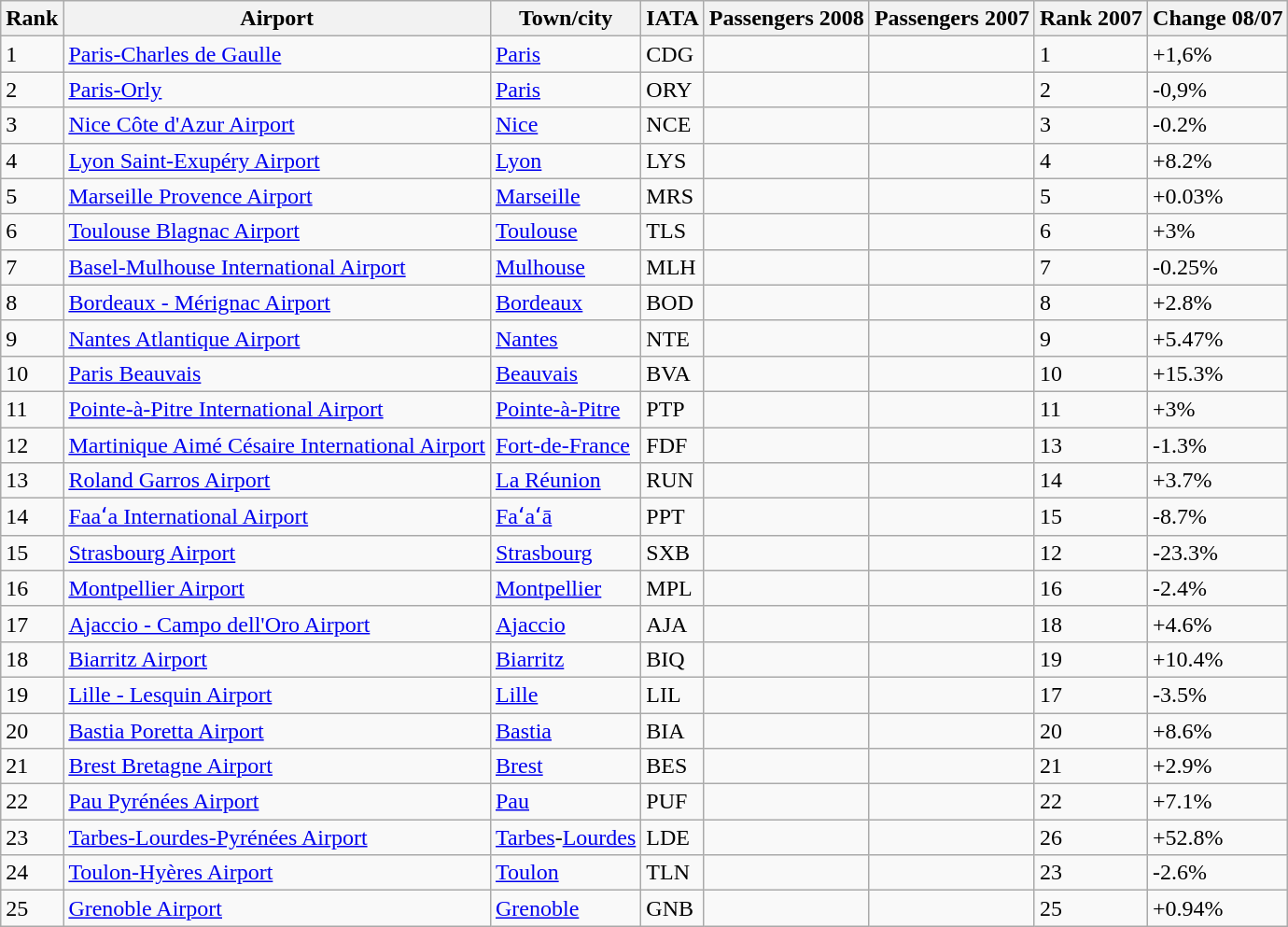<table class="wikitable sortable">
<tr>
<th>Rank</th>
<th>Airport</th>
<th>Town/city</th>
<th>IATA</th>
<th>Passengers 2008</th>
<th>Passengers 2007</th>
<th>Rank 2007</th>
<th>Change 08/07</th>
</tr>
<tr>
<td>1</td>
<td><a href='#'>Paris-Charles de Gaulle</a></td>
<td><a href='#'>Paris</a></td>
<td>CDG</td>
<td style="text-align: right"></td>
<td style="text-align: right"></td>
<td>1</td>
<td>+1,6%</td>
</tr>
<tr>
<td>2</td>
<td><a href='#'>Paris-Orly</a></td>
<td><a href='#'>Paris</a></td>
<td>ORY</td>
<td style="text-align: right"></td>
<td style="text-align: right"></td>
<td>2</td>
<td>-0,9%</td>
</tr>
<tr>
<td>3</td>
<td><a href='#'>Nice Côte d'Azur Airport</a></td>
<td><a href='#'>Nice</a></td>
<td>NCE</td>
<td style="text-align: right"></td>
<td style="text-align: right"></td>
<td>3</td>
<td>-0.2%</td>
</tr>
<tr>
<td>4</td>
<td><a href='#'>Lyon Saint-Exupéry Airport</a></td>
<td><a href='#'>Lyon</a></td>
<td>LYS</td>
<td style="text-align: right"></td>
<td style="text-align: right"></td>
<td>4</td>
<td>+8.2%</td>
</tr>
<tr>
<td>5</td>
<td><a href='#'>Marseille Provence Airport</a></td>
<td><a href='#'>Marseille</a></td>
<td>MRS</td>
<td style="text-align: right"></td>
<td style="text-align: right"></td>
<td>5</td>
<td>+0.03%</td>
</tr>
<tr>
<td>6</td>
<td><a href='#'>Toulouse Blagnac Airport</a></td>
<td><a href='#'>Toulouse</a></td>
<td>TLS</td>
<td style="text-align: right"></td>
<td style="text-align: right"></td>
<td>6</td>
<td>+3%</td>
</tr>
<tr>
<td>7</td>
<td><a href='#'>Basel-Mulhouse International Airport</a></td>
<td><a href='#'>Mulhouse</a></td>
<td>MLH</td>
<td style="text-align: right"></td>
<td style="text-align: right"></td>
<td>7</td>
<td>-0.25%</td>
</tr>
<tr>
<td>8</td>
<td><a href='#'>Bordeaux - Mérignac Airport</a></td>
<td><a href='#'>Bordeaux</a></td>
<td>BOD</td>
<td style="text-align: right"></td>
<td style="text-align: right"></td>
<td>8</td>
<td>+2.8%</td>
</tr>
<tr>
<td>9</td>
<td><a href='#'>Nantes Atlantique Airport</a></td>
<td><a href='#'>Nantes</a></td>
<td>NTE</td>
<td style="text-align: right"></td>
<td style="text-align: right"></td>
<td>9</td>
<td>+5.47%</td>
</tr>
<tr>
<td>10</td>
<td><a href='#'>Paris Beauvais</a></td>
<td><a href='#'>Beauvais</a></td>
<td>BVA</td>
<td style="text-align: right"></td>
<td style="text-align: right"></td>
<td>10</td>
<td>+15.3%</td>
</tr>
<tr>
<td>11</td>
<td><a href='#'>Pointe-à-Pitre International Airport</a></td>
<td><a href='#'>Pointe-à-Pitre</a></td>
<td>PTP</td>
<td style="text-align: right"></td>
<td style="text-align: right"></td>
<td>11</td>
<td>+3%</td>
</tr>
<tr>
<td>12</td>
<td><a href='#'>Martinique Aimé Césaire International Airport</a></td>
<td><a href='#'>Fort-de-France</a></td>
<td>FDF</td>
<td style="text-align: right"></td>
<td style="text-align: right"></td>
<td>13</td>
<td>-1.3%</td>
</tr>
<tr>
<td>13</td>
<td><a href='#'>Roland Garros Airport</a></td>
<td><a href='#'>La Réunion</a></td>
<td>RUN</td>
<td style="text-align: right"></td>
<td style="text-align: right"></td>
<td>14</td>
<td>+3.7%</td>
</tr>
<tr>
<td>14</td>
<td><a href='#'>Faaʻa International Airport</a></td>
<td><a href='#'>Faʻaʻā</a></td>
<td>PPT</td>
<td style="text-align: right"></td>
<td style="text-align: right"></td>
<td>15</td>
<td>-8.7%</td>
</tr>
<tr>
<td>15</td>
<td><a href='#'>Strasbourg Airport</a></td>
<td><a href='#'>Strasbourg</a></td>
<td>SXB</td>
<td style="text-align: right"></td>
<td style="text-align: right"></td>
<td>12</td>
<td>-23.3%</td>
</tr>
<tr>
<td>16</td>
<td><a href='#'>Montpellier Airport</a></td>
<td><a href='#'>Montpellier</a></td>
<td>MPL</td>
<td style="text-align: right"></td>
<td style="text-align: right"></td>
<td>16</td>
<td>-2.4%</td>
</tr>
<tr>
<td>17</td>
<td><a href='#'>Ajaccio - Campo dell'Oro Airport</a></td>
<td><a href='#'>Ajaccio</a></td>
<td>AJA</td>
<td style="text-align: right"></td>
<td style="text-align: right"></td>
<td>18</td>
<td>+4.6%</td>
</tr>
<tr>
<td>18</td>
<td><a href='#'>Biarritz Airport</a></td>
<td><a href='#'>Biarritz</a></td>
<td>BIQ</td>
<td style="text-align: right"></td>
<td style="text-align: right"></td>
<td>19</td>
<td>+10.4%</td>
</tr>
<tr>
<td>19</td>
<td><a href='#'>Lille - Lesquin Airport</a></td>
<td><a href='#'>Lille</a></td>
<td>LIL</td>
<td style="text-align: right"></td>
<td style="text-align: right"></td>
<td>17</td>
<td>-3.5%</td>
</tr>
<tr>
<td>20</td>
<td><a href='#'>Bastia Poretta Airport</a></td>
<td><a href='#'>Bastia</a></td>
<td>BIA</td>
<td style="text-align: right"></td>
<td style="text-align: right"></td>
<td>20</td>
<td>+8.6%</td>
</tr>
<tr>
<td>21</td>
<td><a href='#'>Brest Bretagne Airport</a></td>
<td><a href='#'>Brest</a></td>
<td>BES</td>
<td style="text-align: right"></td>
<td style="text-align: right"></td>
<td>21</td>
<td>+2.9%</td>
</tr>
<tr>
<td>22</td>
<td><a href='#'>Pau Pyrénées Airport</a></td>
<td><a href='#'>Pau</a></td>
<td>PUF</td>
<td style="text-align: right"></td>
<td style="text-align: right"></td>
<td>22</td>
<td>+7.1%</td>
</tr>
<tr>
<td>23</td>
<td><a href='#'>Tarbes-Lourdes-Pyrénées Airport</a></td>
<td><a href='#'>Tarbes</a>-<a href='#'>Lourdes</a></td>
<td>LDE</td>
<td style="text-align: right"></td>
<td style="text-align: right"></td>
<td>26</td>
<td>+52.8%</td>
</tr>
<tr>
<td>24</td>
<td><a href='#'>Toulon-Hyères Airport</a></td>
<td><a href='#'>Toulon</a></td>
<td>TLN</td>
<td style="text-align: right"></td>
<td style="text-align: right"></td>
<td>23</td>
<td>-2.6%</td>
</tr>
<tr>
<td>25</td>
<td><a href='#'>Grenoble Airport</a></td>
<td><a href='#'>Grenoble</a></td>
<td>GNB</td>
<td style="text-align: right"></td>
<td style="text-align: right"></td>
<td>25</td>
<td>+0.94%</td>
</tr>
</table>
